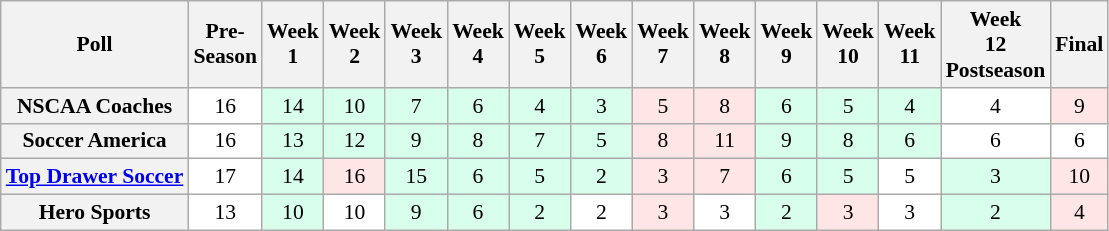<table class="wikitable" style="white-space:nowrap;font-size:90%">
<tr>
<th>Poll</th>
<th>Pre-<br>Season</th>
<th>Week<br>1</th>
<th>Week<br>2</th>
<th>Week<br>3</th>
<th>Week<br>4</th>
<th>Week<br>5</th>
<th>Week<br>6</th>
<th>Week<br>7</th>
<th>Week<br>8</th>
<th>Week<br>9</th>
<th>Week<br>10</th>
<th>Week<br>11</th>
<th>Week<br>12<br>Postseason</th>
<th>Final</th>
</tr>
<tr style="text-align:center;">
<th>NSCAA Coaches</th>
<td style="background:#FFF;">16</td>
<td style="background:#D8FFEB;">14</td>
<td style="background:#D8FFEB;">10</td>
<td style="background:#D8FFEB;">7</td>
<td style="background:#D8FFEB;">6</td>
<td style="background:#D8FFEB;">4</td>
<td style="background:#D8FFEB;">3</td>
<td style="background:#FFE6E6;">5</td>
<td style="background:#FFE6E6;">8</td>
<td style="background:#D8FFEB;">6</td>
<td style="background:#D8FFEB;">5</td>
<td style="background:#D8FFEB;">4</td>
<td style="background:#FFF;">4</td>
<td style="background:#FFE6E6;">9</td>
</tr>
<tr style="text-align:center;">
<th>Soccer America</th>
<td style="background:#FFF;">16</td>
<td style="background:#D8FFEB;">13</td>
<td style="background:#D8FFEB;">12</td>
<td style="background:#D8FFEB;">9</td>
<td style="background:#D8FFEB;">8</td>
<td style="background:#D8FFEB;">7</td>
<td style="background:#D8FFEB;">5</td>
<td style="background:#FFE6E6;">8</td>
<td style="background:#FFE6E6;">11</td>
<td style="background:#D8FFEB;">9</td>
<td style="background:#D8FFEB;">8</td>
<td style="background:#D8FFEB;">6</td>
<td style="background:#FFF;">6</td>
<td style="background:#FFF;">6</td>
</tr>
<tr style="text-align:center;">
<th><a href='#'>Top Drawer Soccer</a></th>
<td style="background:#FFF;">17</td>
<td style="background:#D8FFEB;">14</td>
<td style="background:#FFE6E6;">16</td>
<td style="background:#D8FFEB;">15</td>
<td style="background:#D8FFEB;">6</td>
<td style="background:#D8FFEB;">5</td>
<td style="background:#D8FFEB;">2</td>
<td style="background:#FFE6E6;">3</td>
<td style="background:#FFE6E6;">7</td>
<td style="background:#D8FFEB;">6</td>
<td style="background:#D8FFEB;">5</td>
<td style="background:#FFF;">5</td>
<td style="background:#D8FFEB;">3</td>
<td style="background:#FFE6E6;">10</td>
</tr>
<tr style="text-align:center;">
<th>Hero Sports</th>
<td style="background:#FFF;">13</td>
<td style="background:#D8FFEB;">10</td>
<td style="background:#FFF;">10</td>
<td style="background:#D8FFEB;">9</td>
<td style="background:#D8FFEB;">6</td>
<td style="background:#D8FFEB;">2</td>
<td style="background:#FFF;">2</td>
<td style="background:#FFE6E6;">3</td>
<td style="background:#FFF;">3</td>
<td style="background:#D8FFEB;">2</td>
<td style="background:#FFE6E6;">3</td>
<td style="background:#FFF;">3</td>
<td style="background:#D8FFEB;">2</td>
<td style="background:#FFE6E6;">4</td>
</tr>
</table>
